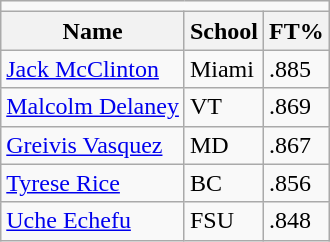<table class="wikitable">
<tr>
<td colspan=3></td>
</tr>
<tr>
<th>Name</th>
<th>School</th>
<th>FT%</th>
</tr>
<tr>
<td><a href='#'>Jack McClinton</a></td>
<td>Miami</td>
<td>.885</td>
</tr>
<tr>
<td><a href='#'>Malcolm Delaney</a></td>
<td>VT</td>
<td>.869</td>
</tr>
<tr>
<td><a href='#'>Greivis Vasquez</a></td>
<td>MD</td>
<td>.867</td>
</tr>
<tr>
<td><a href='#'>Tyrese Rice</a></td>
<td>BC</td>
<td>.856</td>
</tr>
<tr>
<td><a href='#'>Uche Echefu</a></td>
<td>FSU</td>
<td>.848</td>
</tr>
</table>
